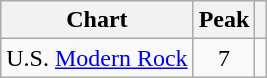<table class="wikitable sortable">
<tr>
<th>Chart</th>
<th>Peak</th>
<th class=unsortable></th>
</tr>
<tr>
<td>U.S. <a href='#'>Modern Rock</a></td>
<td align=center>7</td>
<td></td>
</tr>
</table>
